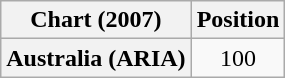<table class="wikitable plainrowheaders" style="text-align:center">
<tr>
<th scope="col">Chart (2007)</th>
<th scope="col">Position</th>
</tr>
<tr>
<th scope="row">Australia (ARIA)</th>
<td>100</td>
</tr>
</table>
